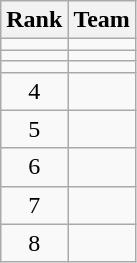<table class=wikitable style="text-align:center">
<tr>
<th>Rank</th>
<th>Team</th>
</tr>
<tr>
<td></td>
<td align=left></td>
</tr>
<tr>
<td></td>
<td align=left></td>
</tr>
<tr>
<td></td>
<td align=left></td>
</tr>
<tr>
<td>4</td>
<td align=left></td>
</tr>
<tr>
<td>5</td>
<td align=left></td>
</tr>
<tr>
<td>6</td>
<td align=left></td>
</tr>
<tr>
<td>7</td>
<td align=left></td>
</tr>
<tr>
<td>8</td>
<td align=left></td>
</tr>
</table>
